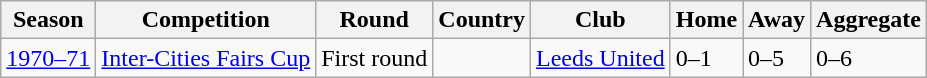<table class="wikitable">
<tr>
<th>Season</th>
<th>Competition</th>
<th>Round</th>
<th>Country</th>
<th>Club</th>
<th>Home</th>
<th>Away</th>
<th>Aggregate</th>
</tr>
<tr>
<td><a href='#'>1970–71</a></td>
<td><a href='#'>Inter-Cities Fairs Cup</a></td>
<td>First round</td>
<td></td>
<td><a href='#'>Leeds United</a></td>
<td>0–1</td>
<td>0–5</td>
<td>0–6</td>
</tr>
</table>
